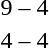<table style="text-align:center">
<tr>
<th width=200></th>
<th width=100></th>
<th width=200></th>
</tr>
<tr>
<td align=right><strong></strong></td>
<td>9 – 4</td>
<td align=left></td>
</tr>
<tr>
<td align=right><strong></strong></td>
<td>4 – 4</td>
<td align=left><strong></strong></td>
</tr>
</table>
